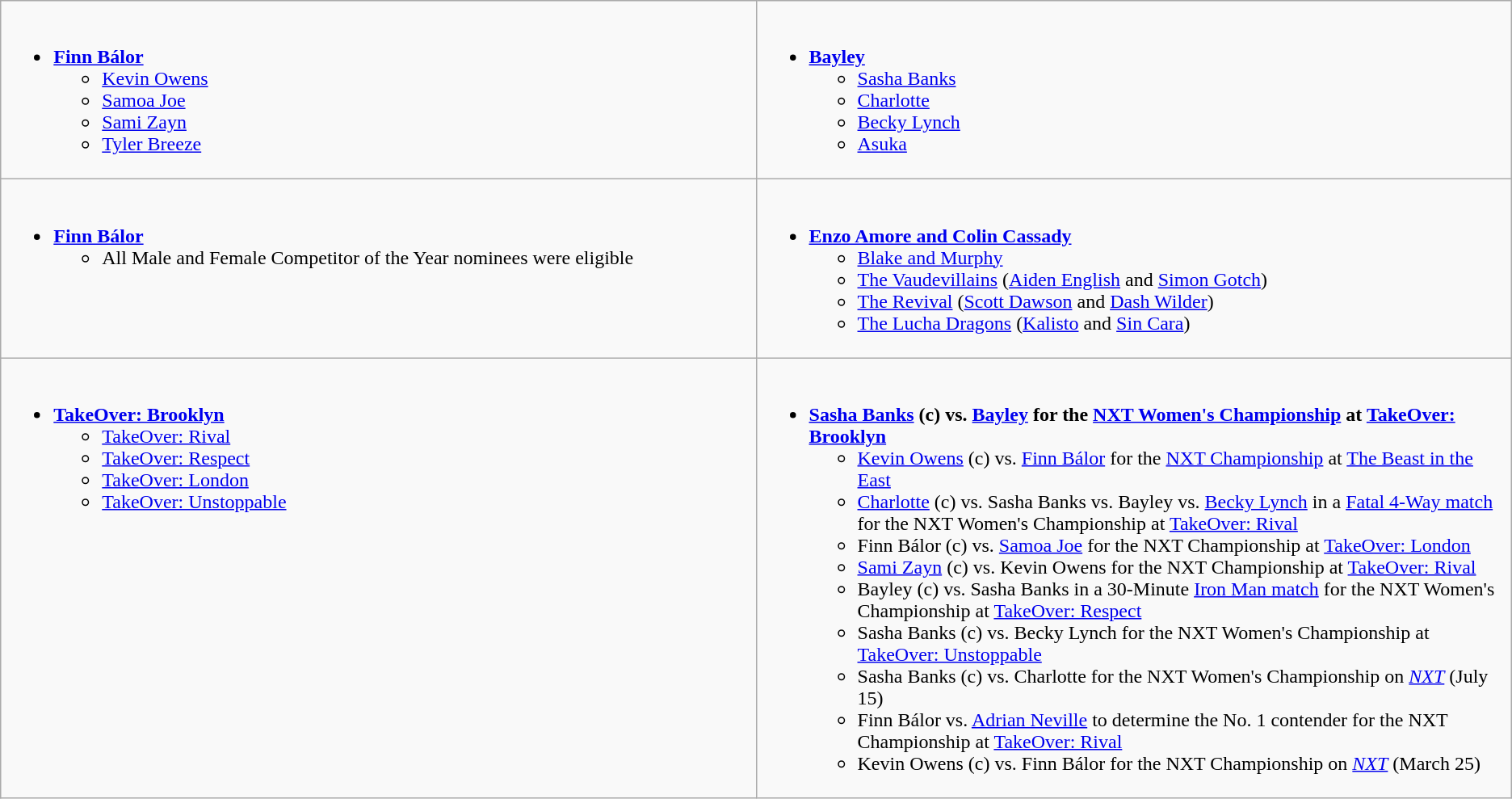<table class="wikitable">
<tr>
<td style="vertical-align:top;" width="50%"><br><ul><li><strong><a href='#'>Finn Bálor</a></strong><ul><li><a href='#'>Kevin Owens</a></li><li><a href='#'>Samoa Joe</a></li><li><a href='#'>Sami Zayn</a></li><li><a href='#'>Tyler Breeze</a></li></ul></li></ul></td>
<td style="vertical-align:top;" width="50%"><br><ul><li><strong><a href='#'>Bayley</a></strong><ul><li><a href='#'>Sasha Banks</a></li><li><a href='#'>Charlotte</a></li><li><a href='#'>Becky Lynch</a></li><li><a href='#'>Asuka</a></li></ul></li></ul></td>
</tr>
<tr>
<td style="vertical-align:top;" width="50%"><br><ul><li><strong><a href='#'>Finn Bálor</a></strong><ul><li>All Male and Female Competitor of the Year nominees were eligible</li></ul></li></ul></td>
<td style="vertical-align:top;" width="50%"><br><ul><li><strong><a href='#'>Enzo Amore and Colin Cassady</a></strong><ul><li><a href='#'>Blake and Murphy</a></li><li><a href='#'>The Vaudevillains</a> (<a href='#'>Aiden English</a> and <a href='#'>Simon Gotch</a>)</li><li><a href='#'>The Revival</a> (<a href='#'>Scott Dawson</a> and <a href='#'>Dash Wilder</a>)</li><li><a href='#'>The Lucha Dragons</a> (<a href='#'>Kalisto</a> and <a href='#'>Sin Cara</a>)</li></ul></li></ul></td>
</tr>
<tr>
<td style="vertical-align:top;" width="50%"><br><ul><li><strong><a href='#'>TakeOver: Brooklyn</a></strong><ul><li><a href='#'>TakeOver: Rival</a></li><li><a href='#'>TakeOver: Respect</a></li><li><a href='#'>TakeOver: London</a></li><li><a href='#'>TakeOver: Unstoppable</a></li></ul></li></ul></td>
<td style="vertical-align:top;" width="50%"><br><ul><li><strong><a href='#'>Sasha Banks</a> (c) vs. <a href='#'>Bayley</a> for the <a href='#'>NXT Women's Championship</a> at <a href='#'>TakeOver: Brooklyn</a></strong><ul><li><a href='#'>Kevin Owens</a> (c) vs. <a href='#'>Finn Bálor</a> for the <a href='#'>NXT Championship</a> at <a href='#'>The Beast in the East</a></li><li><a href='#'>Charlotte</a> (c) vs. Sasha Banks vs. Bayley vs. <a href='#'>Becky Lynch</a> in a <a href='#'>Fatal 4-Way match</a> for the NXT Women's Championship at <a href='#'>TakeOver: Rival</a></li><li>Finn Bálor (c) vs. <a href='#'>Samoa Joe</a> for the NXT Championship at <a href='#'>TakeOver: London</a></li><li><a href='#'>Sami Zayn</a> (c) vs. Kevin Owens for the NXT Championship at <a href='#'>TakeOver: Rival</a></li><li>Bayley (c) vs. Sasha Banks in a 30-Minute <a href='#'>Iron Man match</a> for the NXT Women's Championship at <a href='#'>TakeOver: Respect</a></li><li>Sasha Banks (c) vs. Becky Lynch for the NXT Women's Championship at <a href='#'>TakeOver: Unstoppable</a></li><li>Sasha Banks (c) vs. Charlotte for the NXT Women's Championship on <em><a href='#'>NXT</a></em> (July 15)</li><li>Finn Bálor vs. <a href='#'>Adrian Neville</a> to determine the No. 1 contender for the NXT Championship at <a href='#'>TakeOver: Rival</a></li><li>Kevin Owens (c) vs. Finn Bálor for the NXT Championship on <em><a href='#'>NXT</a></em> (March 25)</li></ul></li></ul></td>
</tr>
</table>
